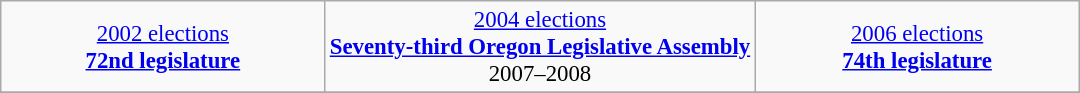<table class="wikitable" style="margin:0.5em auto; font-size:95%;clear:both;">
<tr style="text-align:center;">
<td width="30%" align="center" rowspan="1"><a href='#'>2002 elections</a><br><strong><a href='#'>72nd legislature</a></strong></td>
<td width="40%" style="text-align: center;" rowspan="1"><a href='#'>2004 elections</a><br><strong><a href='#'>Seventy-third Oregon Legislative Assembly</a></strong><br>2007–2008</td>
<td width="30%" align="center" rowspan="1"><a href='#'>2006 elections</a><br><strong><a href='#'>74th legislature</a></strong></td>
</tr>
<tr>
</tr>
</table>
